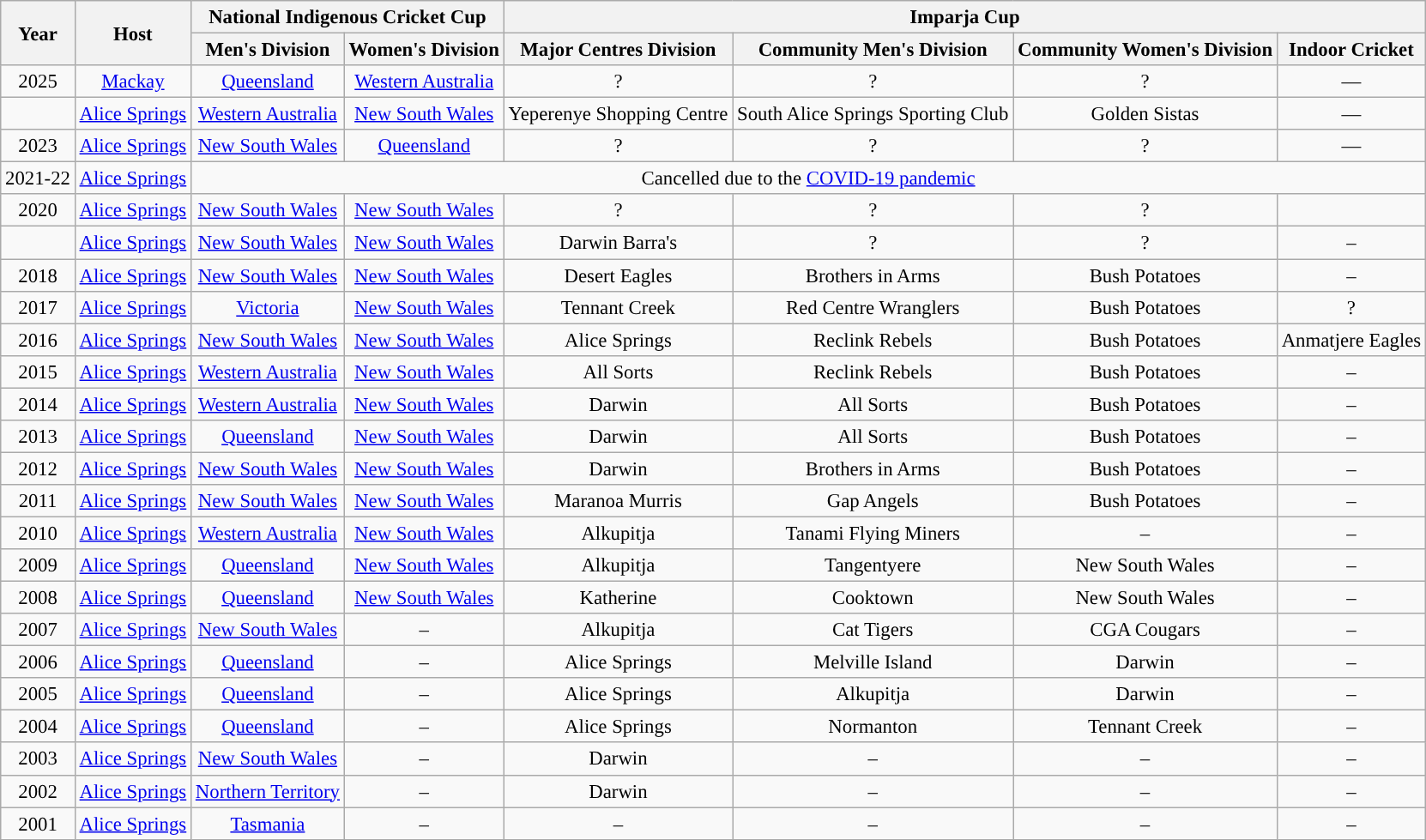<table class="wikitable" style="font-size: 95%; text-align:center">
<tr>
<th rowspan= 2>Year</th>
<th rowspan= 2>Host</th>
<th colspan=2>National Indigenous Cricket Cup</th>
<th colspan=4>Imparja Cup</th>
</tr>
<tr>
<th>Men's Division</th>
<th>Women's Division</th>
<th>Major Centres Division</th>
<th>Community Men's Division</th>
<th>Community Women's Division</th>
<th>Indoor Cricket</th>
</tr>
<tr>
<td>2025</td>
<td><a href='#'>Mackay</a></td>
<td><a href='#'>Queensland</a></td>
<td><a href='#'>Western Australia</a></td>
<td>?</td>
<td>?</td>
<td>?</td>
<td>—</td>
</tr>
<tr>
<td></td>
<td><a href='#'>Alice Springs</a></td>
<td><a href='#'>Western Australia</a></td>
<td><a href='#'>New South Wales</a></td>
<td>Yeperenye Shopping Centre</td>
<td>South Alice Springs Sporting Club</td>
<td>Golden Sistas</td>
<td>—</td>
</tr>
<tr>
<td>2023</td>
<td><a href='#'>Alice Springs</a></td>
<td><a href='#'>New South Wales</a></td>
<td><a href='#'>Queensland</a></td>
<td>?</td>
<td>?</td>
<td>?</td>
<td>—</td>
</tr>
<tr>
<td>2021-22</td>
<td><a href='#'>Alice Springs</a></td>
<td colspan=6>Cancelled due to the <a href='#'>COVID-19 pandemic</a></td>
</tr>
<tr>
<td>2020</td>
<td><a href='#'>Alice Springs</a></td>
<td><a href='#'>New South Wales</a></td>
<td><a href='#'>New South Wales</a></td>
<td>?</td>
<td>?</td>
<td>?</td>
</tr>
<tr>
<td></td>
<td><a href='#'>Alice Springs</a></td>
<td><a href='#'>New South Wales</a></td>
<td><a href='#'>New South Wales</a></td>
<td>Darwin Barra's</td>
<td>?</td>
<td>?</td>
<td>–</td>
</tr>
<tr>
<td>2018</td>
<td><a href='#'>Alice Springs</a></td>
<td><a href='#'>New South Wales</a></td>
<td><a href='#'>New South Wales</a></td>
<td>Desert Eagles</td>
<td>Brothers in Arms</td>
<td>Bush Potatoes</td>
<td>–</td>
</tr>
<tr>
<td>2017</td>
<td><a href='#'>Alice Springs</a></td>
<td><a href='#'>Victoria</a></td>
<td><a href='#'>New South Wales</a></td>
<td>Tennant Creek</td>
<td>Red Centre Wranglers</td>
<td>Bush Potatoes</td>
<td>?</td>
</tr>
<tr>
<td>2016</td>
<td><a href='#'>Alice Springs</a></td>
<td><a href='#'>New South Wales</a></td>
<td><a href='#'>New South Wales</a></td>
<td>Alice Springs</td>
<td>Reclink Rebels</td>
<td>Bush Potatoes</td>
<td>Anmatjere Eagles</td>
</tr>
<tr>
<td>2015</td>
<td><a href='#'>Alice Springs</a></td>
<td><a href='#'>Western Australia</a></td>
<td><a href='#'>New South Wales</a></td>
<td>All Sorts</td>
<td>Reclink Rebels</td>
<td>Bush Potatoes</td>
<td style="text-align:center;">–</td>
</tr>
<tr>
<td>2014</td>
<td><a href='#'>Alice Springs</a></td>
<td><a href='#'>Western Australia</a></td>
<td><a href='#'>New South Wales</a></td>
<td>Darwin</td>
<td>All Sorts</td>
<td>Bush Potatoes</td>
<td style="text-align:center;">–</td>
</tr>
<tr>
<td>2013</td>
<td><a href='#'>Alice Springs</a></td>
<td><a href='#'>Queensland</a></td>
<td><a href='#'>New South Wales</a></td>
<td>Darwin</td>
<td>All Sorts</td>
<td>Bush Potatoes</td>
<td style="text-align:center;">–</td>
</tr>
<tr>
<td>2012</td>
<td><a href='#'>Alice Springs</a></td>
<td><a href='#'>New South Wales</a></td>
<td><a href='#'>New South Wales</a></td>
<td>Darwin</td>
<td>Brothers in Arms</td>
<td>Bush Potatoes</td>
<td style="text-align:center;">–</td>
</tr>
<tr>
<td>2011</td>
<td><a href='#'>Alice Springs</a></td>
<td><a href='#'>New South Wales</a></td>
<td><a href='#'>New South Wales</a></td>
<td>Maranoa Murris</td>
<td>Gap Angels</td>
<td>Bush Potatoes</td>
<td style="text-align:center;">–</td>
</tr>
<tr>
<td>2010</td>
<td><a href='#'>Alice Springs</a></td>
<td><a href='#'>Western Australia</a></td>
<td><a href='#'>New South Wales</a></td>
<td>Alkupitja</td>
<td>Tanami Flying Miners</td>
<td style="text-align:center;">–</td>
<td style="text-align:center;">–</td>
</tr>
<tr>
<td>2009</td>
<td><a href='#'>Alice Springs</a></td>
<td><a href='#'>Queensland</a></td>
<td><a href='#'>New South Wales</a></td>
<td>Alkupitja</td>
<td>Tangentyere</td>
<td>New South Wales</td>
<td style="text-align:center;">–</td>
</tr>
<tr>
<td>2008</td>
<td><a href='#'>Alice Springs</a></td>
<td><a href='#'>Queensland</a></td>
<td><a href='#'>New South Wales</a></td>
<td>Katherine</td>
<td>Cooktown</td>
<td>New South Wales</td>
<td style="text-align:center;">–</td>
</tr>
<tr>
<td>2007</td>
<td><a href='#'>Alice Springs</a></td>
<td><a href='#'>New South Wales</a></td>
<td style="text-align:center;">–</td>
<td>Alkupitja</td>
<td>Cat Tigers</td>
<td>CGA Cougars</td>
<td style="text-align:center;">–</td>
</tr>
<tr>
<td>2006</td>
<td><a href='#'>Alice Springs</a></td>
<td><a href='#'>Queensland</a></td>
<td style="text-align:center;">–</td>
<td>Alice Springs</td>
<td>Melville Island</td>
<td>Darwin</td>
<td style="text-align:center;">–</td>
</tr>
<tr>
<td>2005</td>
<td><a href='#'>Alice Springs</a></td>
<td><a href='#'>Queensland</a></td>
<td style="text-align:center;">–</td>
<td>Alice Springs</td>
<td>Alkupitja</td>
<td>Darwin</td>
<td style="text-align:center;">–</td>
</tr>
<tr>
<td>2004</td>
<td><a href='#'>Alice Springs</a></td>
<td><a href='#'>Queensland</a></td>
<td style="text-align:center;">–</td>
<td>Alice Springs</td>
<td>Normanton</td>
<td>Tennant Creek</td>
<td style="text-align:center;">–</td>
</tr>
<tr>
<td>2003</td>
<td><a href='#'>Alice Springs</a></td>
<td><a href='#'>New South Wales</a></td>
<td style="text-align:center;">–</td>
<td>Darwin</td>
<td style="text-align:center;">–</td>
<td style="text-align:center;">–</td>
<td style="text-align:center;">–</td>
</tr>
<tr>
<td>2002</td>
<td><a href='#'>Alice Springs</a></td>
<td><a href='#'>Northern Territory</a></td>
<td style="text-align:center;">–</td>
<td>Darwin</td>
<td style="text-align:center;">–</td>
<td style="text-align:center;">–</td>
<td style="text-align:center;">–</td>
</tr>
<tr>
<td>2001</td>
<td><a href='#'>Alice Springs</a></td>
<td><a href='#'>Tasmania</a></td>
<td style="text-align:center;">–</td>
<td style="text-align:center;">–</td>
<td style="text-align:center;">–</td>
<td style="text-align:center;">–</td>
<td style="text-align:center;">–</td>
</tr>
</table>
